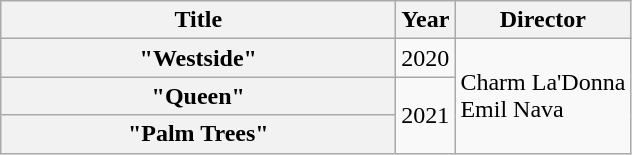<table class="wikitable plainrowheaders">
<tr>
<th scope="col" style="width:16em;">Title</th>
<th scope="col">Year</th>
<th scope="col">Director</th>
</tr>
<tr>
<th scope="row">"Westside"</th>
<td>2020</td>
<td rowspan="3">Charm La'Donna<br>Emil Nava</td>
</tr>
<tr>
<th scope="row">"Queen"</th>
<td rowspan="2">2021</td>
</tr>
<tr>
<th scope="row">"Palm Trees"</th>
</tr>
</table>
